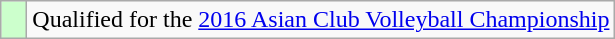<table class="wikitable" style="text-align: left;">
<tr>
<td width=10px bgcolor=#ccffcc></td>
<td>Qualified for the <a href='#'>2016 Asian Club Volleyball Championship</a></td>
</tr>
</table>
